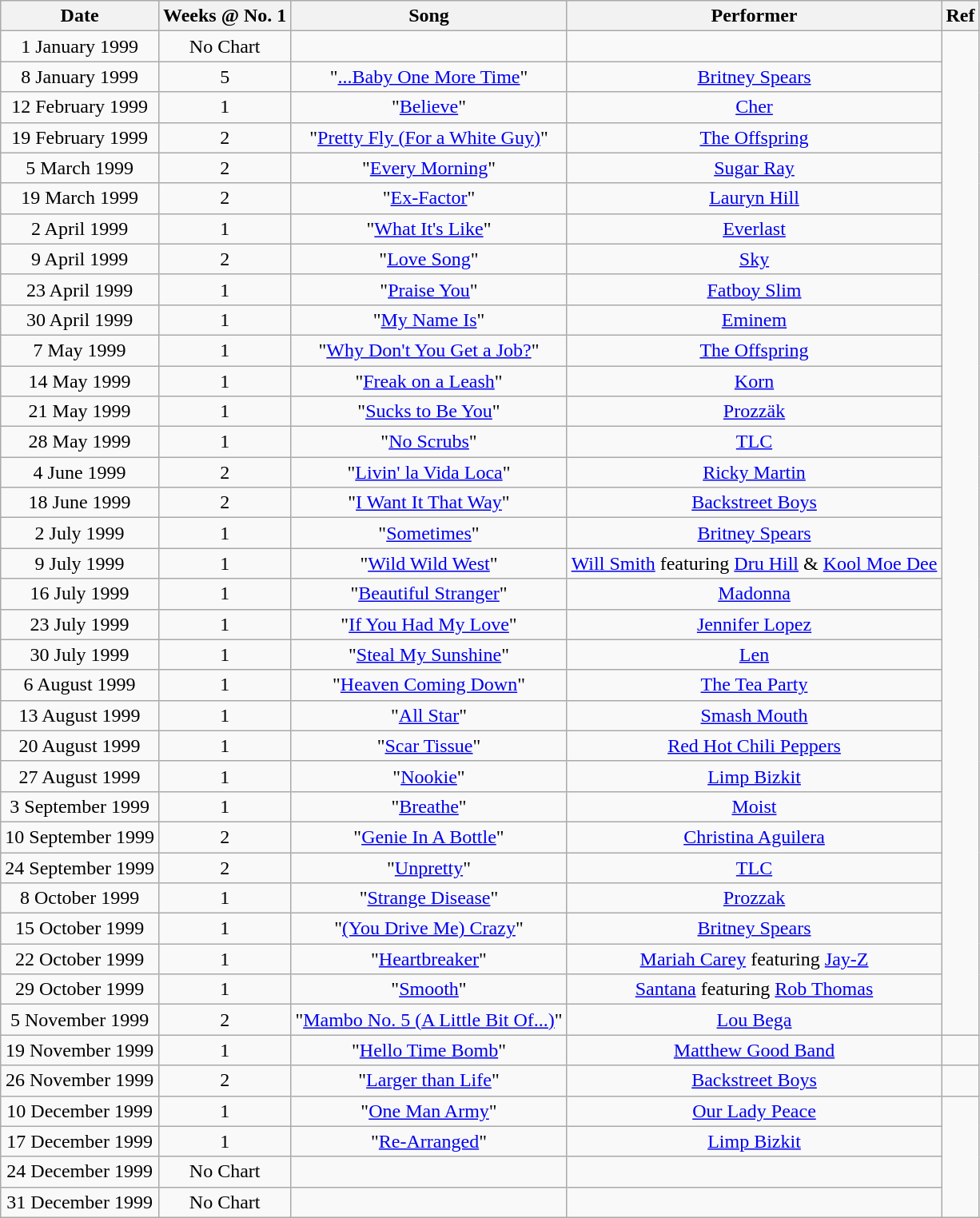<table class="wikitable" style="text-align: center;">
<tr>
<th>Date</th>
<th>Weeks @ No. 1</th>
<th>Song</th>
<th>Performer</th>
<th>Ref</th>
</tr>
<tr>
<td>1 January 1999</td>
<td>No Chart</td>
<td></td>
<td></td>
</tr>
<tr>
<td>8 January 1999</td>
<td>5</td>
<td>"<a href='#'>...Baby One More Time</a>"</td>
<td><a href='#'>Britney Spears</a></td>
</tr>
<tr>
<td>12 February 1999</td>
<td>1</td>
<td>"<a href='#'>Believe</a>"</td>
<td><a href='#'>Cher</a></td>
</tr>
<tr>
<td>19 February 1999</td>
<td>2</td>
<td>"<a href='#'>Pretty Fly (For a White Guy)</a>"</td>
<td><a href='#'>The Offspring</a></td>
</tr>
<tr>
<td>5 March 1999</td>
<td>2</td>
<td>"<a href='#'>Every Morning</a>"</td>
<td><a href='#'>Sugar Ray</a></td>
</tr>
<tr>
<td>19 March 1999</td>
<td>2</td>
<td>"<a href='#'>Ex-Factor</a>"</td>
<td><a href='#'>Lauryn Hill</a></td>
</tr>
<tr>
<td>2 April 1999</td>
<td>1</td>
<td>"<a href='#'>What It's Like</a>"</td>
<td><a href='#'>Everlast</a></td>
</tr>
<tr>
<td>9 April 1999</td>
<td>2</td>
<td>"<a href='#'>Love Song</a>"</td>
<td><a href='#'>Sky</a></td>
</tr>
<tr>
<td>23 April 1999</td>
<td>1</td>
<td>"<a href='#'>Praise You</a>"</td>
<td><a href='#'>Fatboy Slim</a></td>
</tr>
<tr>
<td>30 April 1999</td>
<td>1</td>
<td>"<a href='#'>My Name Is</a>"</td>
<td><a href='#'>Eminem</a></td>
</tr>
<tr>
<td>7 May 1999</td>
<td>1</td>
<td>"<a href='#'>Why Don't You Get a Job?</a>"</td>
<td><a href='#'>The Offspring</a></td>
</tr>
<tr>
<td>14 May 1999</td>
<td>1</td>
<td>"<a href='#'>Freak on a Leash</a>"</td>
<td><a href='#'>Korn</a></td>
</tr>
<tr>
<td>21 May 1999</td>
<td>1</td>
<td>"<a href='#'>Sucks to Be You</a>"</td>
<td><a href='#'>Prozzäk</a></td>
</tr>
<tr>
<td>28 May 1999</td>
<td>1</td>
<td>"<a href='#'>No Scrubs</a>"</td>
<td><a href='#'>TLC</a></td>
</tr>
<tr>
<td>4 June 1999</td>
<td>2</td>
<td>"<a href='#'>Livin' la Vida Loca</a>"</td>
<td><a href='#'>Ricky Martin</a></td>
</tr>
<tr>
<td>18 June 1999</td>
<td>2</td>
<td>"<a href='#'>I Want It That Way</a>"</td>
<td><a href='#'>Backstreet Boys</a></td>
</tr>
<tr>
<td>2 July 1999</td>
<td>1</td>
<td>"<a href='#'>Sometimes</a>"</td>
<td><a href='#'>Britney Spears</a></td>
</tr>
<tr>
<td>9 July 1999</td>
<td>1</td>
<td>"<a href='#'>Wild Wild West</a>"</td>
<td><a href='#'>Will Smith</a> featuring <a href='#'>Dru Hill</a> & <a href='#'>Kool Moe Dee</a></td>
</tr>
<tr>
<td>16 July 1999</td>
<td>1</td>
<td>"<a href='#'>Beautiful Stranger</a>"</td>
<td><a href='#'>Madonna</a></td>
</tr>
<tr>
<td>23 July 1999</td>
<td>1</td>
<td>"<a href='#'>If You Had My Love</a>"</td>
<td><a href='#'>Jennifer Lopez</a></td>
</tr>
<tr>
<td>30 July 1999</td>
<td>1</td>
<td>"<a href='#'>Steal My Sunshine</a>"</td>
<td><a href='#'>Len</a></td>
</tr>
<tr>
<td>6 August 1999</td>
<td>1</td>
<td>"<a href='#'>Heaven Coming Down</a>"</td>
<td><a href='#'>The Tea Party</a></td>
</tr>
<tr>
<td>13 August 1999</td>
<td>1</td>
<td>"<a href='#'>All Star</a>"</td>
<td><a href='#'>Smash Mouth</a></td>
</tr>
<tr>
<td>20 August 1999</td>
<td>1</td>
<td>"<a href='#'>Scar Tissue</a>"</td>
<td><a href='#'>Red Hot Chili Peppers</a></td>
</tr>
<tr>
<td>27 August 1999</td>
<td>1</td>
<td>"<a href='#'>Nookie</a>"</td>
<td><a href='#'>Limp Bizkit</a></td>
</tr>
<tr>
<td>3 September 1999</td>
<td>1</td>
<td>"<a href='#'>Breathe</a>"</td>
<td><a href='#'>Moist</a></td>
</tr>
<tr>
<td>10 September 1999</td>
<td>2</td>
<td>"<a href='#'>Genie In A Bottle</a>"</td>
<td><a href='#'>Christina Aguilera</a></td>
</tr>
<tr>
<td>24 September 1999</td>
<td>2</td>
<td>"<a href='#'>Unpretty</a>"</td>
<td><a href='#'>TLC</a></td>
</tr>
<tr>
<td>8 October 1999</td>
<td>1</td>
<td>"<a href='#'>Strange Disease</a>"</td>
<td><a href='#'>Prozzak</a></td>
</tr>
<tr>
<td>15 October 1999</td>
<td>1</td>
<td>"<a href='#'>(You Drive Me) Crazy</a>"</td>
<td><a href='#'>Britney Spears</a></td>
</tr>
<tr>
<td>22 October 1999</td>
<td>1</td>
<td>"<a href='#'>Heartbreaker</a>"</td>
<td><a href='#'>Mariah Carey</a> featuring <a href='#'>Jay-Z</a></td>
</tr>
<tr>
<td>29 October 1999</td>
<td>1</td>
<td>"<a href='#'>Smooth</a>"</td>
<td><a href='#'>Santana</a> featuring <a href='#'>Rob Thomas</a></td>
</tr>
<tr>
<td>5 November 1999</td>
<td>2</td>
<td>"<a href='#'>Mambo No. 5 (A Little Bit Of...)</a>"</td>
<td><a href='#'>Lou Bega</a></td>
</tr>
<tr>
<td>19 November 1999</td>
<td>1</td>
<td>"<a href='#'>Hello Time Bomb</a>"</td>
<td><a href='#'>Matthew Good Band</a></td>
<td></td>
</tr>
<tr>
<td>26 November 1999</td>
<td>2</td>
<td>"<a href='#'>Larger than Life</a>"</td>
<td><a href='#'>Backstreet Boys</a></td>
<td></td>
</tr>
<tr>
<td>10 December 1999</td>
<td>1</td>
<td>"<a href='#'>One Man Army</a>"</td>
<td><a href='#'>Our Lady Peace</a></td>
</tr>
<tr>
<td>17 December 1999</td>
<td>1</td>
<td>"<a href='#'>Re-Arranged</a>"</td>
<td><a href='#'>Limp Bizkit</a></td>
</tr>
<tr>
<td>24 December 1999</td>
<td>No Chart</td>
<td></td>
<td></td>
</tr>
<tr>
<td>31 December 1999</td>
<td>No Chart</td>
<td></td>
<td></td>
</tr>
</table>
